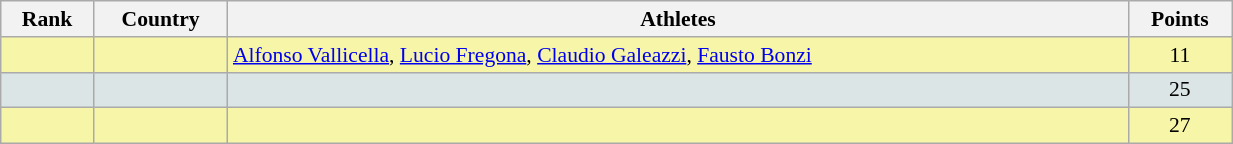<table class="wikitable" width=65% style="font-size:90%; text-align:center;">
<tr>
<th>Rank</th>
<th>Country</th>
<th>Athletes</th>
<th>Points</th>
</tr>
<tr bgcolor="#F7F6A8">
<td></td>
<td align=left></td>
<td align=left><a href='#'>Alfonso Vallicella</a>, <a href='#'>Lucio Fregona</a>, <a href='#'>Claudio Galeazzi</a>, <a href='#'>Fausto Bonzi</a></td>
<td>11</td>
</tr>
<tr bgcolor="#DCE5E5">
<td></td>
<td align=left></td>
<td></td>
<td>25</td>
</tr>
<tr bgcolor="#F7F6A8">
<td></td>
<td align=left></td>
<td></td>
<td>27</td>
</tr>
</table>
